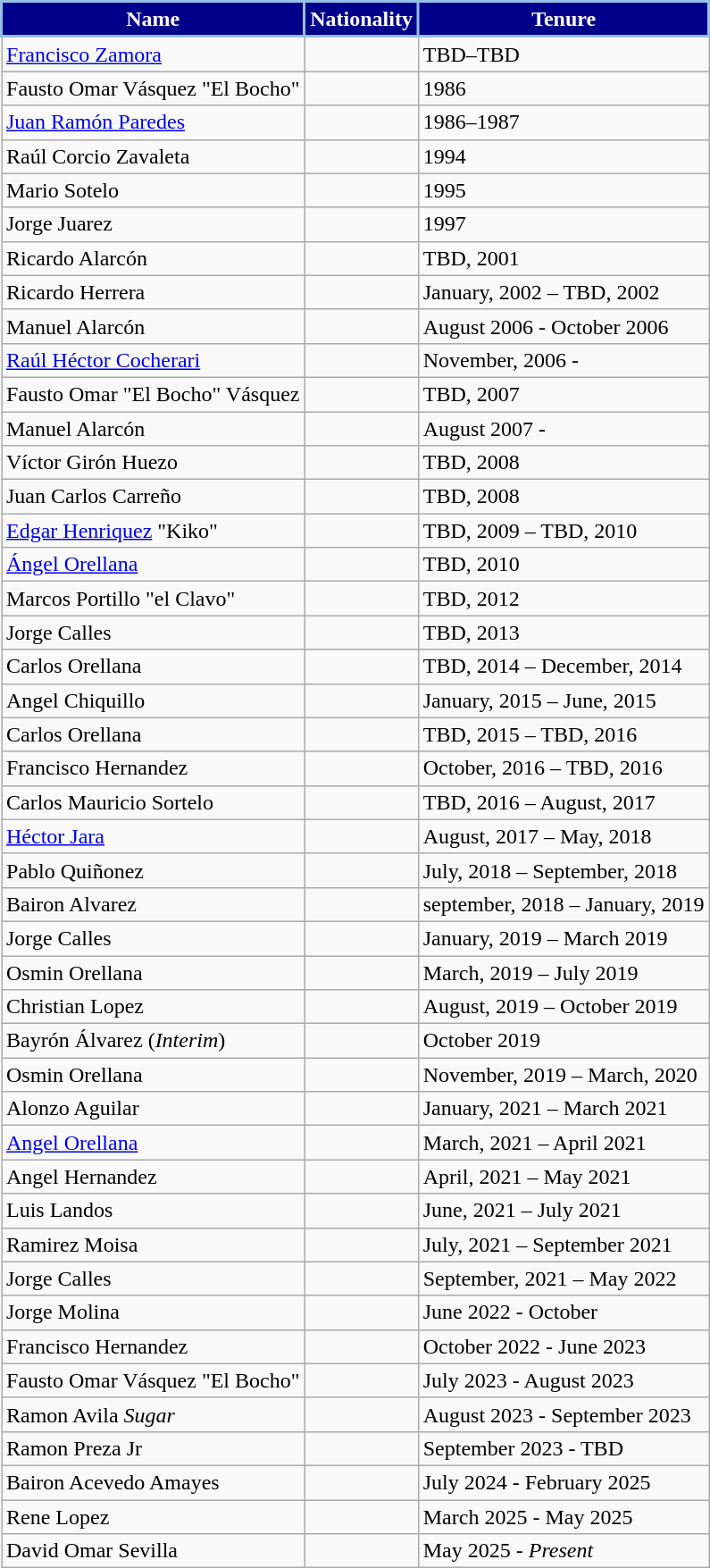<table class="wikitable sortable">
<tr>
<th style="background:#00008B; color:#FFFFFF; border:2px solid #96C0E6;" scope="col">Name</th>
<th style="background:#00008B; color:#FFFFFF; border:2px solid #96C0E6;" scope="col">Nationality</th>
<th style="background:#00008B; color:#FFFFFF; border:2px solid #96C0E6;" scope="col">Tenure</th>
</tr>
<tr>
<td><a href='#'>Francisco Zamora</a></td>
<td></td>
<td>TBD–TBD</td>
</tr>
<tr>
<td>Fausto Omar Vásquez "El Bocho"</td>
<td></td>
<td>1986</td>
</tr>
<tr>
<td><a href='#'>Juan Ramón Paredes</a></td>
<td></td>
<td>1986–1987</td>
</tr>
<tr>
<td>Raúl Corcio Zavaleta</td>
<td></td>
<td>1994</td>
</tr>
<tr>
<td>Mario Sotelo</td>
<td></td>
<td>1995</td>
</tr>
<tr>
<td>Jorge Juarez</td>
<td></td>
<td>1997</td>
</tr>
<tr>
<td>Ricardo Alarcón</td>
<td></td>
<td>TBD, 2001</td>
</tr>
<tr>
<td>Ricardo Herrera</td>
<td></td>
<td>January, 2002 – TBD, 2002</td>
</tr>
<tr>
<td>Manuel Alarcón</td>
<td></td>
<td>August 2006 - October 2006</td>
</tr>
<tr>
<td><a href='#'>Raúl Héctor Cocherari</a> </td>
<td></td>
<td>November, 2006 -</td>
</tr>
<tr>
<td>Fausto Omar "El Bocho" Vásquez</td>
<td></td>
<td>TBD, 2007</td>
</tr>
<tr>
<td>Manuel Alarcón </td>
<td></td>
<td>August 2007 -</td>
</tr>
<tr>
<td>Víctor Girón Huezo</td>
<td></td>
<td>TBD, 2008</td>
</tr>
<tr>
<td>Juan Carlos Carreño</td>
<td></td>
<td>TBD, 2008</td>
</tr>
<tr>
<td><a href='#'>Edgar Henriquez</a> "Kiko"</td>
<td></td>
<td>TBD, 2009 – TBD, 2010</td>
</tr>
<tr>
<td><a href='#'>Ángel Orellana</a></td>
<td></td>
<td>TBD, 2010</td>
</tr>
<tr>
<td>Marcos Portillo "el Clavo"</td>
<td></td>
<td>TBD, 2012</td>
</tr>
<tr>
<td>Jorge Calles</td>
<td></td>
<td>TBD, 2013</td>
</tr>
<tr>
<td>Carlos Orellana</td>
<td></td>
<td>TBD, 2014 – December, 2014</td>
</tr>
<tr>
<td>Angel Chiquillo</td>
<td></td>
<td>January, 2015 – June, 2015</td>
</tr>
<tr>
<td>Carlos Orellana</td>
<td></td>
<td>TBD, 2015 – TBD, 2016</td>
</tr>
<tr>
<td>Francisco Hernandez</td>
<td></td>
<td>October, 2016 – TBD, 2016</td>
</tr>
<tr>
<td>Carlos Mauricio Sortelo</td>
<td></td>
<td>TBD, 2016 – August, 2017</td>
</tr>
<tr>
<td><a href='#'>Héctor Jara</a></td>
<td></td>
<td>August, 2017 – May, 2018</td>
</tr>
<tr>
<td>Pablo Quiñonez</td>
<td></td>
<td>July, 2018 – September, 2018</td>
</tr>
<tr>
<td>Bairon Alvarez</td>
<td></td>
<td>september, 2018 – January, 2019</td>
</tr>
<tr>
<td>Jorge Calles</td>
<td></td>
<td>January, 2019 – March 2019</td>
</tr>
<tr>
<td>Osmin Orellana</td>
<td></td>
<td>March, 2019 – July 2019</td>
</tr>
<tr>
<td>Christian Lopez</td>
<td></td>
<td>August, 2019 – October 2019</td>
</tr>
<tr>
<td>Bayrón Álvarez  (<em>Interim</em>)</td>
<td></td>
<td>October 2019</td>
</tr>
<tr>
<td>Osmin Orellana</td>
<td></td>
<td>November, 2019 – March, 2020</td>
</tr>
<tr>
<td>Alonzo Aguilar</td>
<td></td>
<td>January, 2021 – March 2021</td>
</tr>
<tr>
<td><a href='#'>Angel Orellana</a></td>
<td></td>
<td>March, 2021 – April 2021</td>
</tr>
<tr>
<td>Angel Hernandez</td>
<td></td>
<td>April, 2021 – May 2021</td>
</tr>
<tr>
<td>Luis Landos</td>
<td></td>
<td>June, 2021 – July 2021</td>
</tr>
<tr>
<td>Ramirez Moisa</td>
<td></td>
<td>July, 2021 – September 2021</td>
</tr>
<tr>
<td>Jorge Calles</td>
<td></td>
<td>September, 2021 – May 2022</td>
</tr>
<tr>
<td>Jorge Molina</td>
<td></td>
<td>June 2022 - October</td>
</tr>
<tr>
<td>Francisco Hernandez</td>
<td></td>
<td>October 2022 - June 2023</td>
</tr>
<tr>
<td>Fausto Omar Vásquez "El Bocho"</td>
<td></td>
<td>July 2023 - August 2023</td>
</tr>
<tr>
<td>Ramon Avila <em>Sugar</em></td>
<td></td>
<td>August 2023 - September 2023</td>
</tr>
<tr>
<td>Ramon Preza Jr</td>
<td></td>
<td>September 2023 - TBD</td>
</tr>
<tr>
<td>Bairon Acevedo Amayes</td>
<td></td>
<td>July 2024 - February 2025</td>
</tr>
<tr>
<td>Rene Lopez</td>
<td></td>
<td>March 2025 - May 2025</td>
</tr>
<tr>
<td>David Omar Sevilla</td>
<td></td>
<td>May 2025 - <em>Present</em></td>
</tr>
</table>
